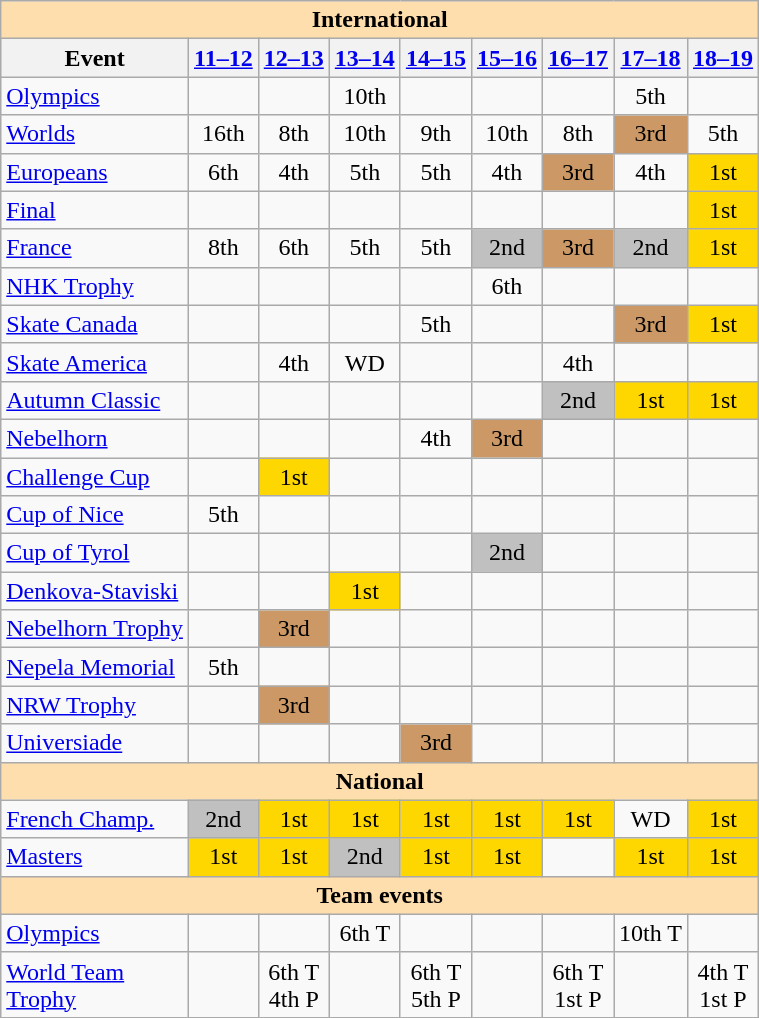<table class="wikitable" style="text-align:center">
<tr>
<th colspan="9" style="background-color: #ffdead; " align="center">International</th>
</tr>
<tr>
<th>Event</th>
<th><a href='#'>11–12</a></th>
<th><a href='#'>12–13</a></th>
<th><a href='#'>13–14</a></th>
<th><a href='#'>14–15</a></th>
<th><a href='#'>15–16</a></th>
<th><a href='#'>16–17</a></th>
<th><a href='#'>17–18</a></th>
<th><a href='#'>18–19</a></th>
</tr>
<tr>
<td align=left><a href='#'>Olympics</a></td>
<td></td>
<td></td>
<td>10th</td>
<td></td>
<td></td>
<td></td>
<td>5th</td>
<td></td>
</tr>
<tr>
<td align=left><a href='#'>Worlds</a></td>
<td>16th</td>
<td>8th</td>
<td>10th</td>
<td>9th</td>
<td>10th</td>
<td>8th</td>
<td bgcolor=cc9966>3rd</td>
<td>5th</td>
</tr>
<tr>
<td align=left><a href='#'>Europeans</a></td>
<td>6th</td>
<td>4th</td>
<td>5th</td>
<td>5th</td>
<td>4th</td>
<td bgcolor=cc9966>3rd</td>
<td>4th</td>
<td bgcolor=gold>1st</td>
</tr>
<tr>
<td align=left> <a href='#'>Final</a></td>
<td></td>
<td></td>
<td></td>
<td></td>
<td></td>
<td></td>
<td></td>
<td bgcolor=gold>1st</td>
</tr>
<tr>
<td align=left> <a href='#'>France</a></td>
<td>8th</td>
<td>6th</td>
<td>5th</td>
<td>5th</td>
<td bgcolor=silver>2nd</td>
<td bgcolor=cc9966>3rd</td>
<td bgcolor=silver>2nd</td>
<td bgcolor=gold>1st</td>
</tr>
<tr>
<td align=left> <a href='#'>NHK Trophy</a></td>
<td></td>
<td></td>
<td></td>
<td></td>
<td>6th</td>
<td></td>
<td></td>
<td></td>
</tr>
<tr>
<td align=left> <a href='#'>Skate Canada</a></td>
<td></td>
<td></td>
<td></td>
<td>5th</td>
<td></td>
<td></td>
<td bgcolor=cc9966>3rd</td>
<td bgcolor=gold>1st</td>
</tr>
<tr>
<td align=left> <a href='#'>Skate America</a></td>
<td></td>
<td>4th</td>
<td>WD</td>
<td></td>
<td></td>
<td>4th</td>
<td></td>
<td></td>
</tr>
<tr>
<td align=left> <a href='#'>Autumn Classic</a></td>
<td></td>
<td></td>
<td></td>
<td></td>
<td></td>
<td bgcolor=silver>2nd</td>
<td bgcolor=gold>1st</td>
<td bgcolor=gold>1st</td>
</tr>
<tr>
<td align=left> <a href='#'>Nebelhorn</a></td>
<td></td>
<td></td>
<td></td>
<td>4th</td>
<td bgcolor=cc9966>3rd</td>
<td></td>
<td></td>
<td></td>
</tr>
<tr>
<td align=left><a href='#'>Challenge Cup</a></td>
<td></td>
<td bgcolor=gold>1st</td>
<td></td>
<td></td>
<td></td>
<td></td>
<td></td>
<td></td>
</tr>
<tr>
<td align=left><a href='#'>Cup of Nice</a></td>
<td>5th</td>
<td></td>
<td></td>
<td></td>
<td></td>
<td></td>
<td></td>
<td></td>
</tr>
<tr>
<td align=left><a href='#'>Cup of Tyrol</a></td>
<td></td>
<td></td>
<td></td>
<td></td>
<td bgcolor=silver>2nd</td>
<td></td>
<td></td>
<td></td>
</tr>
<tr>
<td align=left><a href='#'>Denkova-Staviski</a></td>
<td></td>
<td></td>
<td bgcolor=gold>1st</td>
<td></td>
<td></td>
<td></td>
<td></td>
<td></td>
</tr>
<tr>
<td align=left><a href='#'>Nebelhorn Trophy</a></td>
<td></td>
<td bgcolor=cc9966>3rd</td>
<td></td>
<td></td>
<td></td>
<td></td>
<td></td>
<td></td>
</tr>
<tr>
<td align=left><a href='#'>Nepela Memorial</a></td>
<td>5th</td>
<td></td>
<td></td>
<td></td>
<td></td>
<td></td>
<td></td>
<td></td>
</tr>
<tr>
<td align=left><a href='#'>NRW Trophy</a></td>
<td></td>
<td bgcolor=cc9966>3rd</td>
<td></td>
<td></td>
<td></td>
<td></td>
<td></td>
<td></td>
</tr>
<tr>
<td align=left><a href='#'>Universiade</a></td>
<td></td>
<td></td>
<td></td>
<td bgcolor=cc9966>3rd</td>
<td></td>
<td></td>
<td></td>
<td></td>
</tr>
<tr>
<th colspan="9" style="background-color: #ffdead; " align="center">National</th>
</tr>
<tr>
<td align=left><a href='#'>French Champ.</a></td>
<td bgcolor=silver>2nd</td>
<td bgcolor=gold>1st</td>
<td bgcolor=gold>1st</td>
<td bgcolor=gold>1st</td>
<td bgcolor=gold>1st</td>
<td bgcolor=gold>1st</td>
<td>WD</td>
<td bgcolor=gold>1st</td>
</tr>
<tr>
<td align=left><a href='#'>Masters</a></td>
<td bgcolor=gold>1st</td>
<td bgcolor=gold>1st</td>
<td bgcolor=silver>2nd</td>
<td bgcolor=gold>1st</td>
<td bgcolor=gold>1st</td>
<td></td>
<td bgcolor=gold>1st</td>
<td bgcolor=gold>1st</td>
</tr>
<tr>
<th colspan="9" style="background-color: #ffdead; " align="center">Team events</th>
</tr>
<tr>
<td align=left><a href='#'>Olympics</a></td>
<td></td>
<td></td>
<td>6th T</td>
<td></td>
<td></td>
<td></td>
<td>10th T</td>
<td></td>
</tr>
<tr>
<td align=left><a href='#'>World Team<br>Trophy</a></td>
<td></td>
<td>6th T <br>4th P</td>
<td></td>
<td>6th T <br>5th P</td>
<td></td>
<td>6th T <br>1st P</td>
<td></td>
<td>4th T <br> 1st P</td>
</tr>
</table>
